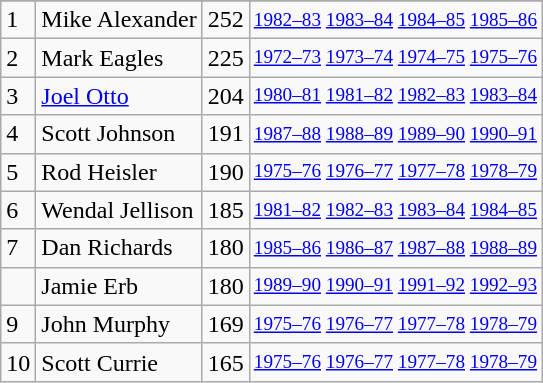<table class="wikitable">
<tr>
</tr>
<tr>
<td>1</td>
<td>Mike Alexander</td>
<td>252</td>
<td style="font-size:80%;"><a href='#'>1982–83</a> <a href='#'>1983–84</a> <a href='#'>1984–85</a> <a href='#'>1985–86</a></td>
</tr>
<tr>
<td>2</td>
<td>Mark Eagles</td>
<td>225</td>
<td style="font-size:80%;"><a href='#'>1972–73</a> <a href='#'>1973–74</a> <a href='#'>1974–75</a> <a href='#'>1975–76</a></td>
</tr>
<tr>
<td>3</td>
<td><a href='#'>Joel Otto</a></td>
<td>204</td>
<td style="font-size:80%;"><a href='#'>1980–81</a> <a href='#'>1981–82</a> <a href='#'>1982–83</a> <a href='#'>1983–84</a></td>
</tr>
<tr>
<td>4</td>
<td>Scott Johnson</td>
<td>191</td>
<td style="font-size:80%;"><a href='#'>1987–88</a> <a href='#'>1988–89</a> <a href='#'>1989–90</a> <a href='#'>1990–91</a></td>
</tr>
<tr>
<td>5</td>
<td>Rod Heisler</td>
<td>190</td>
<td style="font-size:80%;"><a href='#'>1975–76</a> <a href='#'>1976–77</a> <a href='#'>1977–78</a> <a href='#'>1978–79</a></td>
</tr>
<tr>
<td>6</td>
<td>Wendal Jellison</td>
<td>185</td>
<td style="font-size:80%;"><a href='#'>1981–82</a> <a href='#'>1982–83</a> <a href='#'>1983–84</a> <a href='#'>1984–85</a></td>
</tr>
<tr>
<td>7</td>
<td>Dan Richards</td>
<td>180</td>
<td style="font-size:80%;"><a href='#'>1985–86</a> <a href='#'>1986–87</a> <a href='#'>1987–88</a> <a href='#'>1988–89</a></td>
</tr>
<tr>
<td></td>
<td>Jamie Erb</td>
<td>180</td>
<td style="font-size:80%;"><a href='#'>1989–90</a> <a href='#'>1990–91</a> <a href='#'>1991–92</a> <a href='#'>1992–93</a></td>
</tr>
<tr>
<td>9</td>
<td>John Murphy</td>
<td>169</td>
<td style="font-size:80%;"><a href='#'>1975–76</a> <a href='#'>1976–77</a> <a href='#'>1977–78</a> <a href='#'>1978–79</a></td>
</tr>
<tr>
<td>10</td>
<td>Scott Currie</td>
<td>165</td>
<td style="font-size:80%;"><a href='#'>1975–76</a> <a href='#'>1976–77</a> <a href='#'>1977–78</a> <a href='#'>1978–79</a></td>
</tr>
</table>
